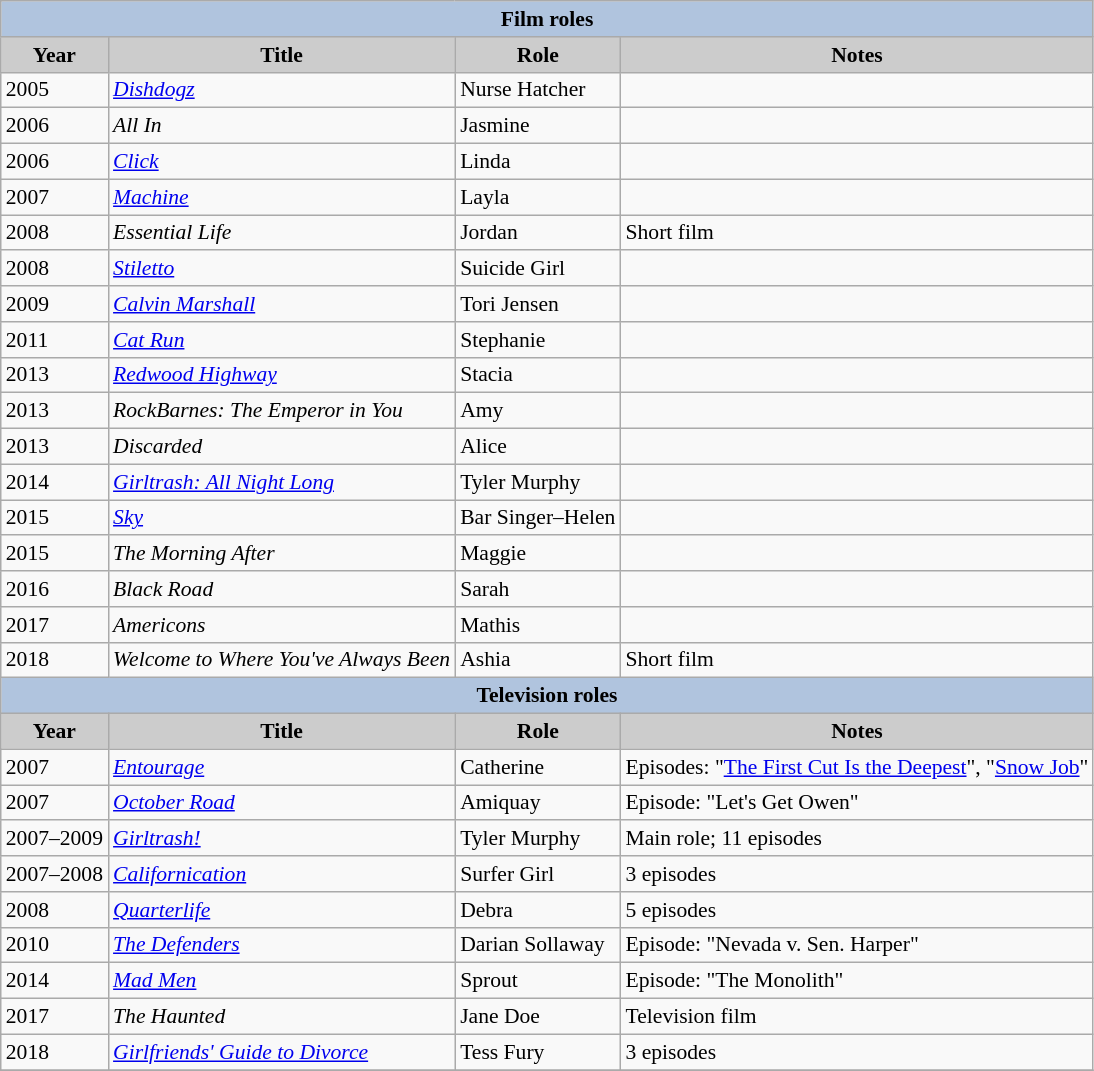<table class="wikitable" style="font-size:90%">
<tr>
<th colspan="4" style="background:#B0C4DE;">Film roles</th>
</tr>
<tr style="text-align:center;">
<th style="background:#ccc;">Year</th>
<th style="background:#ccc;">Title</th>
<th style="background:#ccc;">Role</th>
<th style="background:#ccc;">Notes</th>
</tr>
<tr>
<td>2005</td>
<td><em><a href='#'>Dishdogz</a></em></td>
<td>Nurse Hatcher</td>
<td></td>
</tr>
<tr>
<td>2006</td>
<td><em>All In</em></td>
<td>Jasmine</td>
<td></td>
</tr>
<tr>
<td>2006</td>
<td><em><a href='#'>Click</a></em></td>
<td>Linda</td>
<td></td>
</tr>
<tr>
<td>2007</td>
<td><em><a href='#'>Machine</a></em></td>
<td>Layla</td>
<td></td>
</tr>
<tr>
<td>2008</td>
<td><em>Essential Life</em></td>
<td>Jordan</td>
<td>Short film</td>
</tr>
<tr>
<td>2008</td>
<td><em><a href='#'>Stiletto</a></em></td>
<td>Suicide Girl</td>
<td></td>
</tr>
<tr>
<td>2009</td>
<td><em><a href='#'>Calvin Marshall</a></em></td>
<td>Tori Jensen</td>
<td></td>
</tr>
<tr>
<td>2011</td>
<td><em><a href='#'>Cat Run</a></em></td>
<td>Stephanie</td>
<td></td>
</tr>
<tr>
<td>2013</td>
<td><em><a href='#'>Redwood Highway</a></em></td>
<td>Stacia</td>
<td></td>
</tr>
<tr>
<td>2013</td>
<td><em>RockBarnes: The Emperor in You</em></td>
<td>Amy</td>
<td></td>
</tr>
<tr>
<td>2013</td>
<td><em>Discarded</em></td>
<td>Alice</td>
<td></td>
</tr>
<tr>
<td>2014</td>
<td><em><a href='#'>Girltrash: All Night Long</a></em></td>
<td>Tyler Murphy</td>
<td></td>
</tr>
<tr>
<td>2015</td>
<td><em><a href='#'>Sky</a></em></td>
<td>Bar Singer–Helen</td>
<td></td>
</tr>
<tr>
<td>2015</td>
<td><em>The Morning After</em></td>
<td>Maggie</td>
<td></td>
</tr>
<tr>
<td>2016</td>
<td><em>Black Road</em></td>
<td>Sarah</td>
<td></td>
</tr>
<tr>
<td>2017</td>
<td><em>Americons</em></td>
<td>Mathis</td>
<td></td>
</tr>
<tr>
<td>2018</td>
<td><em>Welcome to Where You've Always Been</em></td>
<td>Ashia</td>
<td>Short film</td>
</tr>
<tr>
<th colspan="4" style="background:#B0C4DE;">Television roles</th>
</tr>
<tr style="text-align:center;">
<th style="background:#ccc;">Year</th>
<th style="background:#ccc;">Title</th>
<th style="background:#ccc;">Role</th>
<th style="background:#ccc;">Notes</th>
</tr>
<tr>
<td>2007</td>
<td><em><a href='#'>Entourage</a></em></td>
<td>Catherine</td>
<td>Episodes: "<a href='#'>The First Cut Is the Deepest</a>", "<a href='#'>Snow Job</a>"</td>
</tr>
<tr>
<td>2007</td>
<td><em><a href='#'>October Road</a></em></td>
<td>Amiquay</td>
<td>Episode: "Let's Get Owen"</td>
</tr>
<tr>
<td>2007–2009</td>
<td><em><a href='#'>Girltrash!</a></em></td>
<td>Tyler Murphy</td>
<td>Main role; 11 episodes</td>
</tr>
<tr>
<td>2007–2008</td>
<td><em><a href='#'>Californication</a></em></td>
<td>Surfer Girl</td>
<td>3 episodes</td>
</tr>
<tr>
<td>2008</td>
<td><em><a href='#'>Quarterlife</a></em></td>
<td>Debra</td>
<td>5 episodes</td>
</tr>
<tr>
<td>2010</td>
<td><em><a href='#'>The Defenders</a></em></td>
<td>Darian Sollaway</td>
<td>Episode: "Nevada v. Sen. Harper"</td>
</tr>
<tr>
<td>2014</td>
<td><em><a href='#'>Mad Men</a></em></td>
<td>Sprout</td>
<td>Episode: "The Monolith"</td>
</tr>
<tr>
<td>2017</td>
<td><em>The Haunted</em></td>
<td>Jane Doe</td>
<td>Television film</td>
</tr>
<tr>
<td>2018</td>
<td><em><a href='#'>Girlfriends' Guide to Divorce</a></em></td>
<td>Tess Fury</td>
<td>3 episodes</td>
</tr>
<tr>
</tr>
</table>
